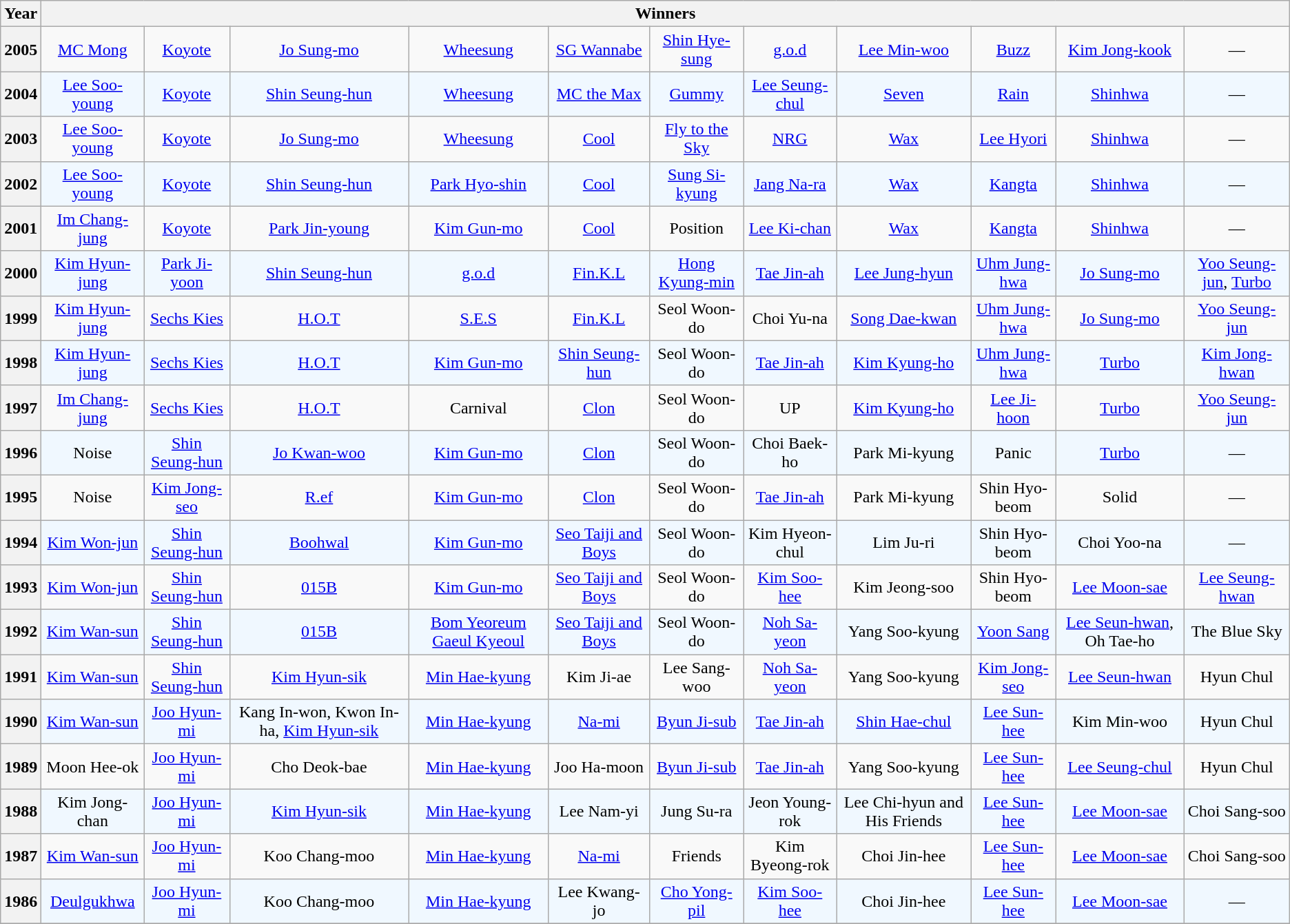<table class="wikitable plainrowheaders" style="text-align: center">
<tr>
<th scope="col">Year</th>
<th scope="col" colspan="11">Winners</th>
</tr>
<tr>
<th scope="row" style="text-align:center;">2005</th>
<td><a href='#'>MC Mong</a></td>
<td><a href='#'>Koyote</a></td>
<td><a href='#'>Jo Sung-mo</a></td>
<td><a href='#'>Wheesung</a></td>
<td><a href='#'>SG Wannabe</a></td>
<td><a href='#'>Shin Hye-sung</a></td>
<td><a href='#'>g.o.d</a></td>
<td><a href='#'>Lee Min-woo</a></td>
<td><a href='#'>Buzz</a></td>
<td><a href='#'>Kim Jong-kook</a></td>
<td>—</td>
</tr>
<tr style="text-align:center; background:#f0f8ff;">
<th scope="row" style="text-align:center;">2004</th>
<td><a href='#'>Lee Soo-young</a></td>
<td><a href='#'>Koyote</a></td>
<td><a href='#'>Shin Seung-hun</a></td>
<td><a href='#'>Wheesung</a></td>
<td><a href='#'>MC the Max</a></td>
<td><a href='#'>Gummy</a></td>
<td><a href='#'>Lee Seung-chul</a></td>
<td><a href='#'>Seven</a></td>
<td><a href='#'>Rain</a></td>
<td><a href='#'>Shinhwa</a></td>
<td>—</td>
</tr>
<tr>
<th scope="row" style="text-align:center;">2003</th>
<td><a href='#'>Lee Soo-young</a></td>
<td><a href='#'>Koyote</a></td>
<td><a href='#'>Jo Sung-mo</a></td>
<td><a href='#'>Wheesung</a></td>
<td><a href='#'>Cool</a></td>
<td><a href='#'>Fly to the Sky</a></td>
<td><a href='#'>NRG</a></td>
<td><a href='#'>Wax</a></td>
<td><a href='#'>Lee Hyori</a></td>
<td><a href='#'>Shinhwa</a></td>
<td>—</td>
</tr>
<tr style="text-align:center; background:#f0f8ff;">
<th scope="row" style="text-align:center;">2002</th>
<td><a href='#'>Lee Soo-young</a></td>
<td><a href='#'>Koyote</a></td>
<td><a href='#'>Shin Seung-hun</a></td>
<td><a href='#'>Park Hyo-shin</a></td>
<td><a href='#'>Cool</a></td>
<td><a href='#'>Sung Si-kyung</a></td>
<td><a href='#'>Jang Na-ra</a></td>
<td><a href='#'>Wax</a></td>
<td><a href='#'>Kangta</a></td>
<td><a href='#'>Shinhwa</a></td>
<td>—</td>
</tr>
<tr>
<th scope="row" style="text-align:center;">2001</th>
<td><a href='#'>Im Chang-jung</a></td>
<td><a href='#'>Koyote</a></td>
<td><a href='#'>Park Jin-young</a></td>
<td><a href='#'>Kim Gun-mo</a></td>
<td><a href='#'>Cool</a></td>
<td>Position</td>
<td><a href='#'>Lee Ki-chan</a></td>
<td><a href='#'>Wax</a></td>
<td><a href='#'>Kangta</a></td>
<td><a href='#'>Shinhwa</a></td>
<td>—</td>
</tr>
<tr style="text-align:center; background:#f0f8ff;">
<th scope="row" style="text-align:center;">2000</th>
<td><a href='#'>Kim Hyun-jung</a></td>
<td><a href='#'>Park Ji-yoon</a></td>
<td><a href='#'>Shin Seung-hun</a></td>
<td><a href='#'>g.o.d</a></td>
<td><a href='#'>Fin.K.L</a></td>
<td><a href='#'>Hong Kyung-min</a></td>
<td><a href='#'>Tae Jin-ah</a></td>
<td><a href='#'>Lee Jung-hyun</a></td>
<td><a href='#'>Uhm Jung-hwa</a></td>
<td><a href='#'>Jo Sung-mo</a></td>
<td><a href='#'>Yoo Seung-jun</a>, <a href='#'>Turbo</a></td>
</tr>
<tr>
<th scope="row" style="text-align:center;">1999</th>
<td><a href='#'>Kim Hyun-jung</a></td>
<td><a href='#'>Sechs Kies</a></td>
<td><a href='#'>H.O.T</a></td>
<td><a href='#'>S.E.S</a></td>
<td><a href='#'>Fin.K.L</a></td>
<td>Seol Woon-do</td>
<td>Choi Yu-na</td>
<td><a href='#'>Song Dae-kwan</a></td>
<td><a href='#'>Uhm Jung-hwa</a></td>
<td><a href='#'>Jo Sung-mo</a></td>
<td><a href='#'>Yoo Seung-jun</a></td>
</tr>
<tr style="text-align:center; background:#f0f8ff;">
<th scope="row" style="text-align:center;">1998</th>
<td><a href='#'>Kim Hyun-jung</a></td>
<td><a href='#'>Sechs Kies</a></td>
<td><a href='#'>H.O.T</a></td>
<td><a href='#'>Kim Gun-mo</a></td>
<td><a href='#'>Shin Seung-hun</a></td>
<td>Seol Woon-do</td>
<td><a href='#'>Tae Jin-ah</a></td>
<td><a href='#'>Kim Kyung-ho</a></td>
<td><a href='#'>Uhm Jung-hwa</a></td>
<td><a href='#'>Turbo</a></td>
<td><a href='#'>Kim Jong-hwan</a></td>
</tr>
<tr>
<th scope="row" style="text-align:center;">1997</th>
<td><a href='#'>Im Chang-jung</a></td>
<td><a href='#'>Sechs Kies</a></td>
<td><a href='#'>H.O.T</a></td>
<td>Carnival</td>
<td><a href='#'>Clon</a></td>
<td>Seol Woon-do</td>
<td>UP</td>
<td><a href='#'>Kim Kyung-ho</a></td>
<td><a href='#'>Lee Ji-hoon</a></td>
<td><a href='#'>Turbo</a></td>
<td><a href='#'>Yoo Seung-jun</a></td>
</tr>
<tr style="text-align:center; background:#f0f8ff;">
<th scope="row" style="text-align:center;">1996</th>
<td>Noise</td>
<td><a href='#'>Shin Seung-hun</a></td>
<td><a href='#'>Jo Kwan-woo</a></td>
<td><a href='#'>Kim Gun-mo</a></td>
<td><a href='#'>Clon</a></td>
<td>Seol Woon-do</td>
<td>Choi Baek-ho</td>
<td>Park Mi-kyung</td>
<td>Panic</td>
<td><a href='#'>Turbo</a></td>
<td>—</td>
</tr>
<tr>
<th scope="row" style="text-align:center;">1995</th>
<td>Noise</td>
<td><a href='#'>Kim Jong-seo</a></td>
<td><a href='#'>R.ef</a></td>
<td><a href='#'>Kim Gun-mo</a></td>
<td><a href='#'>Clon</a></td>
<td>Seol Woon-do</td>
<td><a href='#'>Tae Jin-ah</a></td>
<td>Park Mi-kyung</td>
<td>Shin Hyo-beom</td>
<td>Solid</td>
<td>—</td>
</tr>
<tr style="text-align:center; background:#f0f8ff;">
<th scope="row" style="text-align:center;">1994</th>
<td><a href='#'>Kim Won-jun</a></td>
<td><a href='#'>Shin Seung-hun</a></td>
<td><a href='#'>Boohwal</a></td>
<td><a href='#'>Kim Gun-mo</a></td>
<td><a href='#'>Seo Taiji and Boys</a></td>
<td>Seol Woon-do</td>
<td>Kim Hyeon-chul</td>
<td>Lim Ju-ri</td>
<td>Shin Hyo-beom</td>
<td>Choi Yoo-na</td>
<td>—</td>
</tr>
<tr>
<th scope="row" style="text-align:center;">1993</th>
<td><a href='#'>Kim Won-jun</a></td>
<td><a href='#'>Shin Seung-hun</a></td>
<td><a href='#'>015B</a></td>
<td><a href='#'>Kim Gun-mo</a></td>
<td><a href='#'>Seo Taiji and Boys</a></td>
<td>Seol Woon-do</td>
<td><a href='#'>Kim Soo-hee</a></td>
<td>Kim Jeong-soo</td>
<td>Shin Hyo-beom</td>
<td><a href='#'>Lee Moon-sae</a></td>
<td><a href='#'>Lee Seung-hwan</a></td>
</tr>
<tr style="text-align:center; background:#f0f8ff;">
<th scope="row" style="text-align:center;">1992</th>
<td><a href='#'>Kim Wan-sun</a></td>
<td><a href='#'>Shin Seung-hun</a></td>
<td><a href='#'>015B</a></td>
<td><a href='#'>Bom Yeoreum Gaeul Kyeoul</a></td>
<td><a href='#'>Seo Taiji and Boys</a></td>
<td>Seol Woon-do</td>
<td><a href='#'>Noh Sa-yeon</a></td>
<td>Yang Soo-kyung</td>
<td><a href='#'>Yoon Sang</a></td>
<td><a href='#'>Lee Seun-hwan</a>, Oh Tae-ho</td>
<td>The Blue Sky</td>
</tr>
<tr>
<th scope="row" style="text-align:center;">1991</th>
<td><a href='#'>Kim Wan-sun</a></td>
<td><a href='#'>Shin Seung-hun</a></td>
<td><a href='#'>Kim Hyun-sik</a></td>
<td><a href='#'>Min Hae-kyung</a></td>
<td>Kim Ji-ae</td>
<td>Lee Sang-woo</td>
<td><a href='#'>Noh Sa-yeon</a></td>
<td>Yang Soo-kyung</td>
<td><a href='#'>Kim Jong-seo</a></td>
<td><a href='#'>Lee Seun-hwan</a></td>
<td>Hyun Chul</td>
</tr>
<tr style="text-align:center; background:#f0f8ff;">
<th scope="row" style="text-align:center;">1990</th>
<td><a href='#'>Kim Wan-sun</a></td>
<td><a href='#'>Joo Hyun-mi</a></td>
<td>Kang In-won, Kwon In-ha, <a href='#'>Kim Hyun-sik</a></td>
<td><a href='#'>Min Hae-kyung</a></td>
<td><a href='#'>Na-mi</a></td>
<td><a href='#'>Byun Ji-sub</a></td>
<td><a href='#'>Tae Jin-ah</a></td>
<td><a href='#'>Shin Hae-chul</a></td>
<td><a href='#'>Lee Sun-hee</a></td>
<td>Kim Min-woo</td>
<td>Hyun Chul</td>
</tr>
<tr>
<th scope="row" style="text-align:center;">1989</th>
<td>Moon Hee-ok</td>
<td><a href='#'>Joo Hyun-mi</a></td>
<td>Cho Deok-bae</td>
<td><a href='#'>Min Hae-kyung</a></td>
<td>Joo Ha-moon</td>
<td><a href='#'>Byun Ji-sub</a></td>
<td><a href='#'>Tae Jin-ah</a></td>
<td>Yang Soo-kyung</td>
<td><a href='#'>Lee Sun-hee</a></td>
<td><a href='#'>Lee Seung-chul</a></td>
<td>Hyun Chul</td>
</tr>
<tr style="text-align:center; background:#f0f8ff;">
<th scope="row" style="text-align:center;">1988</th>
<td>Kim Jong-chan</td>
<td><a href='#'>Joo Hyun-mi</a></td>
<td><a href='#'>Kim Hyun-sik</a></td>
<td><a href='#'>Min Hae-kyung</a></td>
<td>Lee Nam-yi</td>
<td>Jung Su-ra</td>
<td>Jeon Young-rok</td>
<td>Lee Chi-hyun and His Friends</td>
<td><a href='#'>Lee Sun-hee</a></td>
<td><a href='#'>Lee Moon-sae</a></td>
<td>Choi Sang-soo</td>
</tr>
<tr>
<th scope="row" style="text-align:center;">1987</th>
<td><a href='#'>Kim Wan-sun</a></td>
<td><a href='#'>Joo Hyun-mi</a></td>
<td>Koo Chang-moo</td>
<td><a href='#'>Min Hae-kyung</a></td>
<td><a href='#'>Na-mi</a></td>
<td>Friends</td>
<td>Kim Byeong-rok</td>
<td>Choi Jin-hee</td>
<td><a href='#'>Lee Sun-hee</a></td>
<td><a href='#'>Lee Moon-sae</a></td>
<td>Choi Sang-soo</td>
</tr>
<tr style="text-align:center; background:#f0f8ff;">
<th scope="row" style="text-align:center;">1986</th>
<td><a href='#'>Deulgukhwa</a></td>
<td><a href='#'>Joo Hyun-mi</a></td>
<td>Koo Chang-moo</td>
<td><a href='#'>Min Hae-kyung</a></td>
<td>Lee Kwang-jo</td>
<td><a href='#'>Cho Yong-pil</a></td>
<td><a href='#'>Kim Soo-hee</a></td>
<td>Choi Jin-hee</td>
<td><a href='#'>Lee Sun-hee</a></td>
<td><a href='#'>Lee Moon-sae</a></td>
<td>—</td>
</tr>
<tr>
</tr>
</table>
